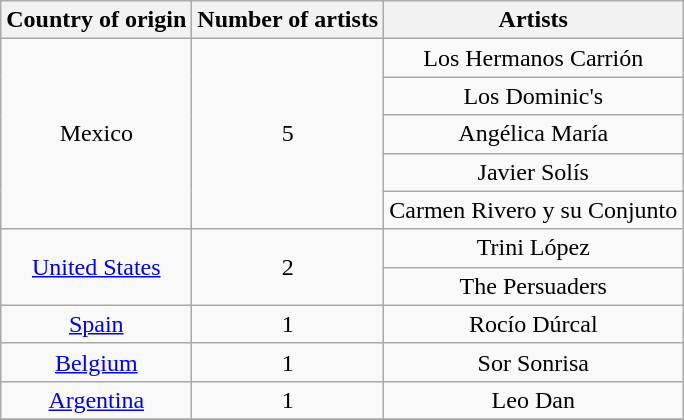<table class="wikitable">
<tr>
<th>Country of origin</th>
<th>Number of artists</th>
<th>Artists</th>
</tr>
<tr>
<td align="center" rowspan="5">Mexico</td>
<td align="center" rowspan="5">5</td>
<td align="center">Los Hermanos Carrión</td>
</tr>
<tr>
<td align="center">Los Dominic's</td>
</tr>
<tr>
<td align="center">Angélica María</td>
</tr>
<tr>
<td align="center">Javier Solís</td>
</tr>
<tr>
<td align="center">Carmen Rivero y su Conjunto</td>
</tr>
<tr>
<td align="center" rowspan="2"><a href='#'>United States</a></td>
<td align="center" rowspan="2">2</td>
<td align="center">Trini López</td>
</tr>
<tr>
<td align="center">The Persuaders</td>
</tr>
<tr>
<td align="center"><a href='#'>Spain</a></td>
<td align="center">1</td>
<td align="center">Rocío Dúrcal</td>
</tr>
<tr>
<td align="center"><a href='#'>Belgium</a></td>
<td align="center">1</td>
<td align="center">Sor Sonrisa</td>
</tr>
<tr>
<td align="center"><a href='#'>Argentina</a></td>
<td align="center">1</td>
<td align="center">Leo Dan</td>
</tr>
<tr>
</tr>
</table>
